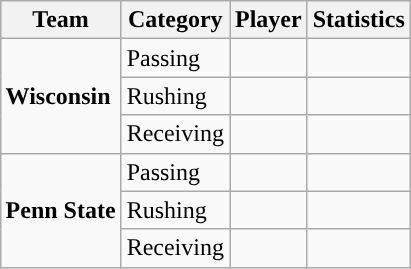<table class="wikitable" style="float: right;">
<tr>
<th>Team</th>
<th>Category</th>
<th>Player</th>
<th>Statistics</th>
</tr>
<tr>
<td rowspan=3><strong>Wisconsin</strong></td>
<td>Passing</td>
<td></td>
<td></td>
</tr>
<tr>
<td>Rushing</td>
<td></td>
<td></td>
</tr>
<tr>
<td>Receiving</td>
<td></td>
<td></td>
</tr>
<tr>
<td rowspan=3><strong>Penn State</strong></td>
<td>Passing</td>
<td></td>
<td></td>
</tr>
<tr>
<td>Rushing</td>
<td></td>
<td></td>
</tr>
<tr>
<td>Receiving</td>
<td></td>
<td></td>
</tr>
</table>
